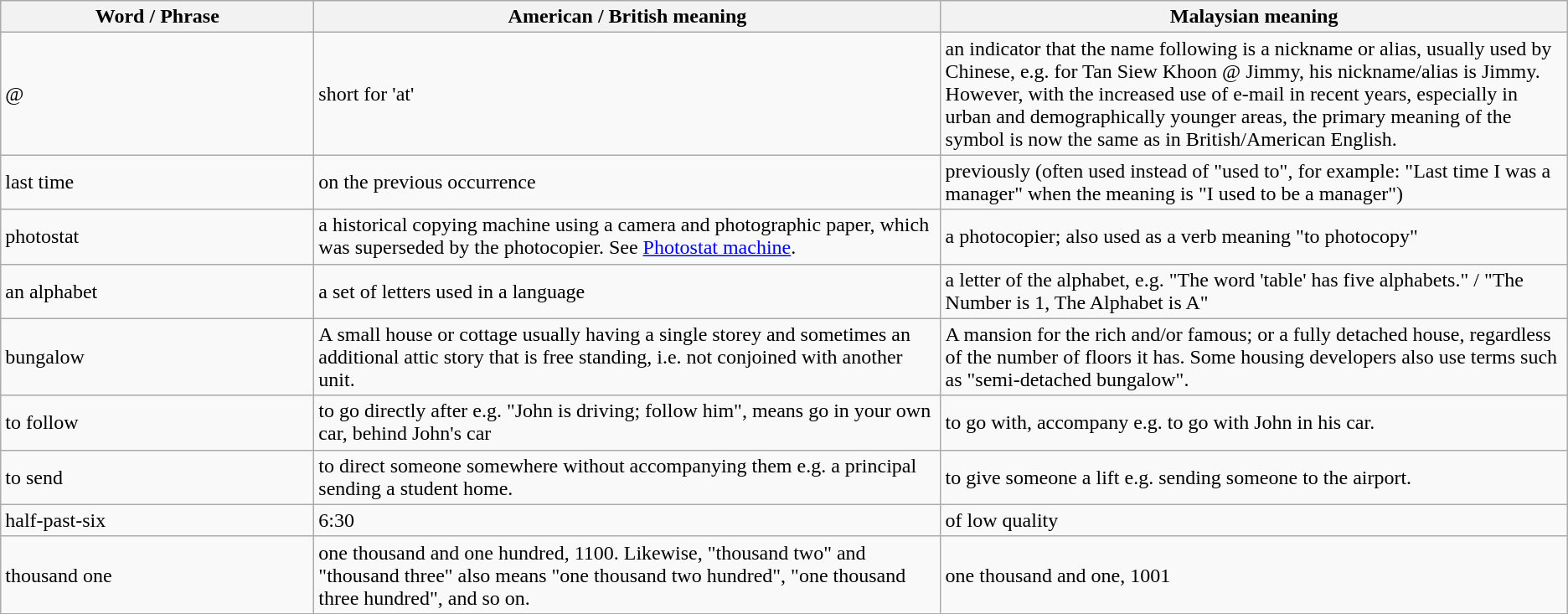<table class="wikitable">
<tr>
<th width="20%">Word / Phrase</th>
<th width="40%">American / British meaning</th>
<th width="40%">Malaysian meaning</th>
</tr>
<tr>
<td>@</td>
<td>short for 'at'</td>
<td>an indicator that the name following is a nickname or alias, usually used by Chinese, e.g. for Tan Siew Khoon @ Jimmy, his nickname/alias is Jimmy. However, with the increased use of e-mail in recent years, especially in urban and demographically younger areas, the primary meaning of the symbol is now the same as in British/American English.</td>
</tr>
<tr>
<td>last time</td>
<td>on the previous occurrence</td>
<td>previously (often used instead of "used to", for example: "Last time I was a manager" when the meaning is "I used to be a manager")</td>
</tr>
<tr>
<td>photostat</td>
<td>a historical copying machine using a camera and photographic paper, which was superseded by the photocopier. See <a href='#'>Photostat machine</a>.</td>
<td>a photocopier; also used as a verb meaning "to photocopy"</td>
</tr>
<tr>
<td>an alphabet</td>
<td>a set of letters used in a language</td>
<td>a letter of the alphabet, e.g. "The word 'table' has five alphabets." / "The Number is 1, The Alphabet is A"</td>
</tr>
<tr>
<td>bungalow</td>
<td>A small house or cottage usually having a single storey and sometimes an additional attic story that is free standing, i.e. not conjoined with another unit.</td>
<td>A mansion for the rich and/or famous; or a fully detached house, regardless of the number of floors it has. Some housing developers also use terms such as "semi-detached bungalow".</td>
</tr>
<tr>
<td>to follow</td>
<td>to go directly after e.g. "John is driving; follow him", means go in your own car, behind John's car</td>
<td>to go with, accompany e.g. to go with John in his car.</td>
</tr>
<tr>
<td>to send</td>
<td>to direct someone somewhere without accompanying them e.g. a principal sending a student home.</td>
<td>to give someone a lift e.g. sending someone to the airport.</td>
</tr>
<tr>
<td>half-past-six</td>
<td>6:30</td>
<td>of low quality</td>
</tr>
<tr>
<td>thousand one</td>
<td>one thousand and one hundred, 1100. Likewise, "thousand two" and "thousand three" also means "one thousand two hundred", "one thousand three hundred", and so on.</td>
<td>one thousand and one, 1001</td>
</tr>
</table>
